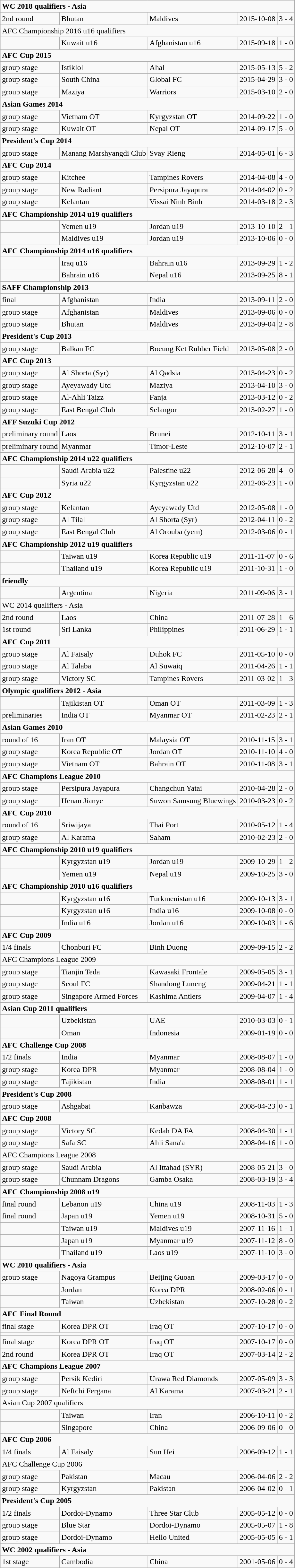<table class="wikitable">
<tr>
<td colspan="5"><strong>WC 2018 qualifiers - Asia</strong></td>
</tr>
<tr>
<td>2nd round</td>
<td>Bhutan</td>
<td>Maldives</td>
<td>2015-10-08</td>
<td>3 - 4</td>
</tr>
<tr>
<td colspan="5">AFC Championship 2016 u16 qualifiers</td>
</tr>
<tr>
<td></td>
<td>Kuwait u16</td>
<td>Afghanistan u16</td>
<td>2015-09-18</td>
<td>1 - 0</td>
</tr>
<tr>
<td colspan="5"><strong>AFC Cup 2015</strong></td>
</tr>
<tr>
<td>group stage</td>
<td>Istiklol</td>
<td>Ahal</td>
<td>2015-05-13</td>
<td>5 - 2</td>
</tr>
<tr>
<td>group stage</td>
<td>South China</td>
<td>Global FC</td>
<td>2015-04-29</td>
<td>3 - 0</td>
</tr>
<tr>
<td>group stage</td>
<td>Maziya</td>
<td>Warriors</td>
<td>2015-03-10</td>
<td>2 - 0</td>
</tr>
<tr>
<td colspan="5"><strong>Asian Games 2014</strong></td>
</tr>
<tr>
<td>group stage</td>
<td>Vietnam OT</td>
<td>Kyrgyzstan OT</td>
<td>2014-09-22</td>
<td>1 - 0</td>
</tr>
<tr>
<td>group stage</td>
<td>Kuwait OT</td>
<td>Nepal OT</td>
<td>2014-09-17</td>
<td>5 - 0</td>
</tr>
<tr>
<td colspan="5"><strong>President's Cup 2014</strong></td>
</tr>
<tr>
<td>group stage</td>
<td>Manang Marshyangdi Club</td>
<td>Svay Rieng</td>
<td>2014-05-01</td>
<td>6 - 3</td>
</tr>
<tr>
<td colspan="5"><strong>AFC Cup 2014</strong></td>
</tr>
<tr>
<td>group stage</td>
<td>Kitchee</td>
<td>Tampines Rovers</td>
<td>2014-04-08</td>
<td>4 - 0</td>
</tr>
<tr>
<td>group stage</td>
<td>New Radiant</td>
<td>Persipura Jayapura</td>
<td>2014-04-02</td>
<td>0 - 2</td>
</tr>
<tr>
<td>group stage</td>
<td>Kelantan</td>
<td>Vissai Ninh Binh</td>
<td>2014-03-18</td>
<td>2 - 3</td>
</tr>
<tr>
<td colspan="5"><strong>AFC Championship 2014 u19 qualifiers</strong></td>
</tr>
<tr>
<td></td>
<td>Yemen u19</td>
<td>Jordan u19</td>
<td>2013-10-10</td>
<td>2 - 1</td>
</tr>
<tr>
<td></td>
<td>Maldives u19</td>
<td>Jordan u19</td>
<td>2013-10-06</td>
<td>0 - 0</td>
</tr>
<tr>
<td colspan="5"><strong>AFC Championship 2014 u16 qualifiers</strong></td>
</tr>
<tr>
<td></td>
<td>Iraq u16</td>
<td>Bahrain u16</td>
<td>2013-09-29</td>
<td>1 - 2</td>
</tr>
<tr>
<td></td>
<td>Bahrain u16</td>
<td>Nepal u16</td>
<td>2013-09-25</td>
<td>8 - 1</td>
</tr>
<tr>
<td colspan="5"><strong>SAFF Championship 2013</strong></td>
</tr>
<tr>
<td>final</td>
<td>Afghanistan</td>
<td>India</td>
<td>2013-09-11</td>
<td>2 - 0</td>
</tr>
<tr>
<td>group stage</td>
<td>Afghanistan</td>
<td>Maldives</td>
<td>2013-09-06</td>
<td>0 - 0</td>
</tr>
<tr>
<td>group stage</td>
<td>Bhutan</td>
<td>Maldives</td>
<td>2013-09-04</td>
<td>2 - 8</td>
</tr>
<tr>
<td colspan="5"><strong>President's Cup 2013</strong></td>
</tr>
<tr>
<td>group stage</td>
<td>Balkan FC</td>
<td>Boeung Ket Rubber Field</td>
<td>2013-05-08</td>
<td>2 - 0</td>
</tr>
<tr>
<td colspan="5"><strong>AFC Cup 2013</strong></td>
</tr>
<tr>
<td>group stage</td>
<td>Al Shorta (Syr)</td>
<td>Al Qadsia</td>
<td>2013-04-23</td>
<td>0 - 2</td>
</tr>
<tr>
<td>group stage</td>
<td>Ayeyawady Utd</td>
<td>Maziya</td>
<td>2013-04-10</td>
<td>3 - 0</td>
</tr>
<tr>
<td>group stage</td>
<td>Al-Ahli Taizz</td>
<td>Fanja</td>
<td>2013-03-12</td>
<td>0 - 2</td>
</tr>
<tr>
<td>group stage</td>
<td>East Bengal Club</td>
<td>Selangor</td>
<td>2013-02-27</td>
<td>1 - 0</td>
</tr>
<tr>
<td colspan="5"><strong>AFF Suzuki Cup 2012</strong></td>
</tr>
<tr>
<td>preliminary round</td>
<td>Laos</td>
<td>Brunei</td>
<td>2012-10-11</td>
<td>3 - 1</td>
</tr>
<tr>
<td>preliminary round</td>
<td>Myanmar</td>
<td>Timor-Leste</td>
<td>2012-10-07</td>
<td>2 - 1</td>
</tr>
<tr>
<td colspan="5"><strong>AFC Championship 2014 u22 qualifiers</strong></td>
</tr>
<tr>
<td></td>
<td>Saudi Arabia u22</td>
<td>Palestine u22</td>
<td>2012-06-28</td>
<td>4 - 0</td>
</tr>
<tr>
<td></td>
<td>Syria u22</td>
<td>Kyrgyzstan u22</td>
<td>2012-06-23</td>
<td>1 - 0</td>
</tr>
<tr>
<td colspan="5"><strong>AFC Cup 2012</strong></td>
</tr>
<tr>
<td>group stage</td>
<td>Kelantan</td>
<td>Ayeyawady Utd</td>
<td>2012-05-08</td>
<td>1 - 0</td>
</tr>
<tr>
<td>group stage</td>
<td>Al Tilal</td>
<td>Al Shorta (Syr)</td>
<td>2012-04-11</td>
<td>0 - 2</td>
</tr>
<tr>
<td>group stage</td>
<td>East Bengal Club</td>
<td>Al Orouba (yem)</td>
<td>2012-03-06</td>
<td>0 - 1</td>
</tr>
<tr>
<td colspan="5"><strong>AFC Championship 2012 u19 qualifiers</strong></td>
</tr>
<tr>
<td></td>
<td>Taiwan u19</td>
<td>Korea Republic u19</td>
<td>2011-11-07</td>
<td>0 - 6</td>
</tr>
<tr>
<td></td>
<td>Thailand u19</td>
<td>Korea Republic u19</td>
<td>2011-10-31</td>
<td>1 - 0</td>
</tr>
<tr>
<td colspan="5"><strong>friendly</strong></td>
</tr>
<tr>
<td></td>
<td>Argentina</td>
<td>Nigeria</td>
<td>2011-09-06</td>
<td>3 - 1</td>
</tr>
<tr>
<td colspan="5">WC 2014 qualifiers - Asia</td>
</tr>
<tr>
<td>2nd round</td>
<td>Laos</td>
<td>China</td>
<td>2011-07-28</td>
<td>1 - 6</td>
</tr>
<tr>
<td>1st round</td>
<td>Sri Lanka</td>
<td>Philippines</td>
<td>2011-06-29</td>
<td>1 - 1</td>
</tr>
<tr>
<td colspan="5"><strong>AFC Cup 2011</strong></td>
</tr>
<tr>
<td>group stage</td>
<td>Al Faisaly</td>
<td>Duhok FC</td>
<td>2011-05-10</td>
<td>0 - 0</td>
</tr>
<tr>
<td>group stage</td>
<td>Al Talaba</td>
<td>Al Suwaiq</td>
<td>2011-04-26</td>
<td>1 - 1</td>
</tr>
<tr>
<td>group stage</td>
<td>Victory SC</td>
<td>Tampines Rovers</td>
<td>2011-03-02</td>
<td>1 - 3</td>
</tr>
<tr>
<td colspan="5"><strong>Olympic qualifiers 2012 - Asia</strong></td>
</tr>
<tr>
<td></td>
<td>Tajikistan OT</td>
<td>Oman OT</td>
<td>2011-03-09</td>
<td>1 - 3</td>
</tr>
<tr>
<td>preliminaries</td>
<td>India OT</td>
<td>Myanmar OT</td>
<td>2011-02-23</td>
<td>2 - 1</td>
</tr>
<tr>
<td colspan="5"><strong>Asian Games 2010</strong></td>
</tr>
<tr>
<td>round of 16</td>
<td>Iran OT</td>
<td>Malaysia OT</td>
<td>2010-11-15</td>
<td>3 - 1</td>
</tr>
<tr>
<td>group stage</td>
<td>Korea Republic OT</td>
<td>Jordan OT</td>
<td>2010-11-10</td>
<td>4 - 0</td>
</tr>
<tr>
<td>group stage</td>
<td>Vietnam OT</td>
<td>Bahrain OT</td>
<td>2010-11-08</td>
<td>3 - 1</td>
</tr>
<tr>
<td colspan="5"><strong>AFC Champions League 2010</strong></td>
</tr>
<tr>
<td>group stage</td>
<td>Persipura Jayapura</td>
<td>Changchun Yatai</td>
<td>2010-04-28</td>
<td>2 - 0</td>
</tr>
<tr>
<td>group stage</td>
<td>Henan Jianye</td>
<td>Suwon Samsung Bluewings</td>
<td>2010-03-23</td>
<td>0 - 2</td>
</tr>
<tr>
<td colspan="5"><strong>AFC Cup 2010</strong></td>
</tr>
<tr>
<td>round of 16</td>
<td>Sriwijaya</td>
<td>Thai Port</td>
<td>2010-05-12</td>
<td>1 - 4</td>
</tr>
<tr>
<td>group stage</td>
<td>Al Karama</td>
<td>Saham</td>
<td>2010-02-23</td>
<td>2 - 0</td>
</tr>
<tr>
<td colspan="5"><strong>AFC Championship 2010 u19 qualifiers</strong></td>
</tr>
<tr>
<td></td>
<td>Kyrgyzstan u19</td>
<td>Jordan u19</td>
<td>2009-10-29</td>
<td>1 - 2</td>
</tr>
<tr>
<td></td>
<td>Yemen u19</td>
<td>Nepal u19</td>
<td>2009-10-25</td>
<td>3 - 0</td>
</tr>
<tr>
<td colspan="5"><strong>AFC Championship 2010 u16 qualifiers</strong></td>
</tr>
<tr>
<td></td>
<td>Kyrgyzstan u16</td>
<td>Turkmenistan u16</td>
<td>2009-10-13</td>
<td>3 - 1</td>
</tr>
<tr>
<td></td>
<td>Kyrgyzstan u16</td>
<td>India u16</td>
<td>2009-10-08</td>
<td>0 - 0</td>
</tr>
<tr>
<td></td>
<td>India u16</td>
<td>Jordan u16</td>
<td>2009-10-03</td>
<td>1 - 6</td>
</tr>
<tr>
<td colspan="5"><strong>AFC Cup 2009</strong></td>
</tr>
<tr>
<td>1/4 finals</td>
<td>Chonburi FC</td>
<td>Binh Duong</td>
<td>2009-09-15</td>
<td>2 - 2</td>
</tr>
<tr>
<td colspan="5">AFC Champions League 2009</td>
</tr>
<tr>
<td>group stage</td>
<td>Tianjin Teda</td>
<td>Kawasaki Frontale</td>
<td>2009-05-05</td>
<td>3 - 1</td>
</tr>
<tr>
<td>group stage</td>
<td>Seoul FC</td>
<td>Shandong Luneng</td>
<td>2009-04-21</td>
<td>1 - 1</td>
</tr>
<tr>
<td>group stage</td>
<td>Singapore Armed Forces</td>
<td>Kashima Antlers</td>
<td>2009-04-07</td>
<td>1 - 4</td>
</tr>
<tr>
<td colspan="5"><strong>Asian Cup 2011 qualifiers</strong></td>
</tr>
<tr>
<td></td>
<td>Uzbekistan</td>
<td>UAE</td>
<td>2010-03-03</td>
<td>0 - 1</td>
</tr>
<tr>
<td></td>
<td>Oman</td>
<td>Indonesia</td>
<td>2009-01-19</td>
<td>0 - 0</td>
</tr>
<tr>
<td colspan="5"><strong>AFC Challenge Cup 2008</strong></td>
</tr>
<tr>
<td>1/2 finals</td>
<td>India</td>
<td>Myanmar</td>
<td>2008-08-07</td>
<td>1 - 0</td>
</tr>
<tr>
<td>group stage</td>
<td>Korea DPR</td>
<td>Myanmar</td>
<td>2008-08-04</td>
<td>1 - 0</td>
</tr>
<tr>
<td>group stage</td>
<td>Tajikistan</td>
<td>India</td>
<td>2008-08-01</td>
<td>1 - 1</td>
</tr>
<tr>
<td colspan="5"><strong>President's Cup 2008</strong></td>
</tr>
<tr>
<td>group stage</td>
<td>Ashgabat</td>
<td>Kanbawza</td>
<td>2008-04-23</td>
<td>0 - 1</td>
</tr>
<tr>
<td colspan="5"><strong>AFC Cup 2008</strong></td>
</tr>
<tr>
<td>group stage</td>
<td>Victory SC</td>
<td>Kedah DA FA</td>
<td>2008-04-30</td>
<td>1 - 1</td>
</tr>
<tr>
<td>group stage</td>
<td>Safa SC</td>
<td>Ahli Sana'a</td>
<td>2008-04-16</td>
<td>1 - 0</td>
</tr>
<tr>
<td colspan="5">AFC Champions League 2008</td>
</tr>
<tr>
<td>group stage</td>
<td>Saudi Arabia</td>
<td>Al Ittahad (SYR)</td>
<td>2008-05-21</td>
<td>3 - 0</td>
</tr>
<tr>
<td>group stage</td>
<td>Chunnam Dragons</td>
<td>Gamba Osaka</td>
<td>2008-03-19</td>
<td>3 - 4</td>
</tr>
<tr>
<td colspan="5"><strong>AFC Championship 2008 u19</strong></td>
</tr>
<tr>
<td>final round</td>
<td>Lebanon u19</td>
<td>China u19</td>
<td>2008-11-03</td>
<td>1 - 3</td>
</tr>
<tr>
<td>final round</td>
<td>Japan u19</td>
<td>Yemen u19</td>
<td>2008-10-31</td>
<td>5 - 0</td>
</tr>
<tr>
<td></td>
<td>Taiwan u19</td>
<td>Maldives u19</td>
<td>2007-11-16</td>
<td>1 - 1</td>
</tr>
<tr>
<td></td>
<td>Japan u19</td>
<td>Myanmar u19</td>
<td>2007-11-12</td>
<td>8 - 0</td>
</tr>
<tr>
<td></td>
<td>Thailand u19</td>
<td>Laos u19</td>
<td>2007-11-10</td>
<td>3 - 0</td>
</tr>
<tr>
<td colspan="5"><strong>WC 2010 qualifiers - Asia</strong></td>
</tr>
<tr>
<td>group stage</td>
<td>Nagoya Grampus</td>
<td>Beijing Guoan</td>
<td>2009-03-17</td>
<td>0 - 0</td>
</tr>
<tr>
<td></td>
<td>Jordan</td>
<td>Korea DPR</td>
<td>2008-02-06</td>
<td>0 - 1</td>
</tr>
<tr>
<td></td>
<td>Taiwan</td>
<td>Uzbekistan</td>
<td>2007-10-28</td>
<td>0 - 2</td>
</tr>
<tr>
<td colspan="5"><strong>AFC Final Round</strong></td>
</tr>
<tr>
<td>final stage</td>
<td>Korea DPR OT</td>
<td>Iraq OT</td>
<td>2007-10-17</td>
<td>0 - 0</td>
</tr>
<tr>
<td colspan="5"></td>
</tr>
<tr>
<td>final stage</td>
<td>Korea DPR OT</td>
<td>Iraq OT</td>
<td>2007-10-17</td>
<td>0 - 0</td>
</tr>
<tr>
<td>2nd round</td>
<td>Korea DPR OT</td>
<td>Iraq OT</td>
<td>2007-03-14</td>
<td>2 - 2</td>
</tr>
<tr>
<td colspan="5"><strong>AFC Champions League 2007</strong></td>
</tr>
<tr>
<td>group stage</td>
<td>Persik Kediri</td>
<td>Urawa Red Diamonds</td>
<td>2007-05-09</td>
<td>3 - 3</td>
</tr>
<tr>
<td>group stage</td>
<td>Neftchi Fergana</td>
<td>Al Karama</td>
<td>2007-03-21</td>
<td>2 - 1</td>
</tr>
<tr>
<td colspan="5">Asian Cup 2007 qualifiers</td>
</tr>
<tr>
<td></td>
<td>Taiwan</td>
<td>Iran</td>
<td>2006-10-11</td>
<td>0 - 2</td>
</tr>
<tr>
<td></td>
<td>Singapore</td>
<td>China</td>
<td>2006-09-06</td>
<td>0 - 0</td>
</tr>
<tr>
<td colspan="5"><strong>AFC Cup 2006</strong></td>
</tr>
<tr>
<td>1/4 finals</td>
<td>Al Faisaly</td>
<td>Sun Hei</td>
<td>2006-09-12</td>
<td>1 - 1</td>
</tr>
<tr>
<td colspan="5">AFC Challenge Cup 2006</td>
</tr>
<tr>
<td>group stage</td>
<td>Pakistan</td>
<td>Macau</td>
<td>2006-04-06</td>
<td>2 - 2</td>
</tr>
<tr>
<td>group stage</td>
<td>Kyrgyzstan</td>
<td>Pakistan</td>
<td>2006-04-02</td>
<td>0 - 1</td>
</tr>
<tr>
<td colspan="5"><strong>President's Cup 2005</strong></td>
</tr>
<tr>
<td>1/2 finals</td>
<td>Dordoi-Dynamo</td>
<td>Three Star Club</td>
<td>2005-05-12</td>
<td>0 - 0</td>
</tr>
<tr>
<td>group stage</td>
<td>Blue Star</td>
<td>Dordoi-Dynamo</td>
<td>2005-05-07</td>
<td>1 - 8</td>
</tr>
<tr>
<td>group stage</td>
<td>Dordoi-Dynamo</td>
<td>Hello United</td>
<td>2005-05-05</td>
<td>6 - 1</td>
</tr>
<tr>
<td colspan="5"><strong>WC 2002 qualifiers - Asia</strong></td>
</tr>
<tr>
<td>1st stage</td>
<td>Cambodia</td>
<td>China</td>
<td>2001-05-06</td>
<td>0 - 4</td>
</tr>
</table>
